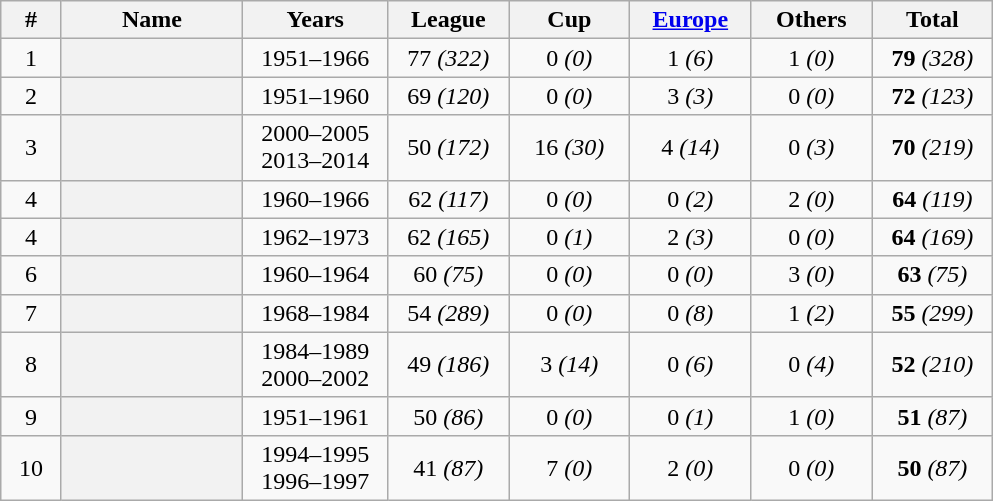<table class="sortable wikitable plainrowheaders"  style="text-align: center;">
<tr>
<th scope=col width=5%>#</th>
<th scope=col width=15%>Name</th>
<th scope=col width=12%>Years</th>
<th scope=col width=10%>League</th>
<th scope=col width=10%>Cup</th>
<th scope=col width=10%><a href='#'>Europe</a></th>
<th scope=col width=10%>Others</th>
<th scope=col width=10%>Total</th>
</tr>
<tr>
<td>1</td>
<th scope="row"> </th>
<td>1951–1966</td>
<td>77 <em>(322)</em></td>
<td>0 <em>(0)</em></td>
<td>1 <em>(6)</em></td>
<td>1 <em>(0)</em></td>
<td><strong>79</strong> <em>(328)</em></td>
</tr>
<tr>
<td>2</td>
<th scope="row"> </th>
<td>1951–1960</td>
<td>69 <em>(120)</em></td>
<td>0 <em>(0)</em></td>
<td>3 <em>(3)</em></td>
<td>0 <em>(0)</em></td>
<td><strong>72</strong> <em>(123)</em></td>
</tr>
<tr>
<td>3</td>
<th scope="row"> </th>
<td>2000–2005<br>2013–2014</td>
<td>50 <em>(172)</em></td>
<td>16 <em>(30)</em></td>
<td>4 <em>(14)</em></td>
<td>0 <em>(3)</em></td>
<td><strong>70</strong> <em>(219)</em></td>
</tr>
<tr>
<td>4</td>
<th scope="row"> </th>
<td>1960–1966</td>
<td>62 <em>(117)</em></td>
<td>0 <em>(0)</em></td>
<td>0 <em>(2)</em></td>
<td>2 <em>(0)</em></td>
<td><strong>64</strong> <em>(119)</em></td>
</tr>
<tr>
<td>4</td>
<th scope="row"> </th>
<td>1962–1973</td>
<td>62 <em>(165)</em></td>
<td>0 <em>(1)</em></td>
<td>2 <em>(3)</em></td>
<td>0 <em>(0)</em></td>
<td><strong>64</strong> <em>(169)</em></td>
</tr>
<tr>
<td>6</td>
<th scope="row"> </th>
<td>1960–1964</td>
<td>60 <em>(75)</em></td>
<td>0 <em>(0)</em></td>
<td>0 <em>(0)</em></td>
<td>3 <em>(0)</em></td>
<td><strong>63</strong> <em>(75)</em></td>
</tr>
<tr>
<td>7</td>
<th scope="row"> </th>
<td>1968–1984</td>
<td>54 <em>(289)</em></td>
<td>0 <em>(0)</em></td>
<td>0 <em>(8)</em></td>
<td>1 <em>(2)</em></td>
<td><strong>55</strong> <em>(299)</em></td>
</tr>
<tr>
<td>8</td>
<th scope="row"> </th>
<td>1984–1989<br>2000–2002</td>
<td>49 <em>(186)</em></td>
<td>3 <em>(14)</em></td>
<td>0 <em>(6)</em></td>
<td>0 <em>(4)</em></td>
<td><strong>52</strong> <em>(210)</em></td>
</tr>
<tr>
<td>9</td>
<th scope="row"> </th>
<td>1951–1961</td>
<td>50 <em>(86)</em></td>
<td>0 <em>(0)</em></td>
<td>0 <em>(1)</em></td>
<td>1 <em>(0)</em></td>
<td><strong>51</strong> <em>(87)</em></td>
</tr>
<tr>
<td>10</td>
<th scope="row"> </th>
<td>1994–1995<br>1996–1997</td>
<td>41 <em>(87)</em></td>
<td>7 <em>(0)</em></td>
<td>2 <em>(0)</em></td>
<td>0 <em>(0)</em></td>
<td><strong>50</strong> <em>(87)</em></td>
</tr>
</table>
